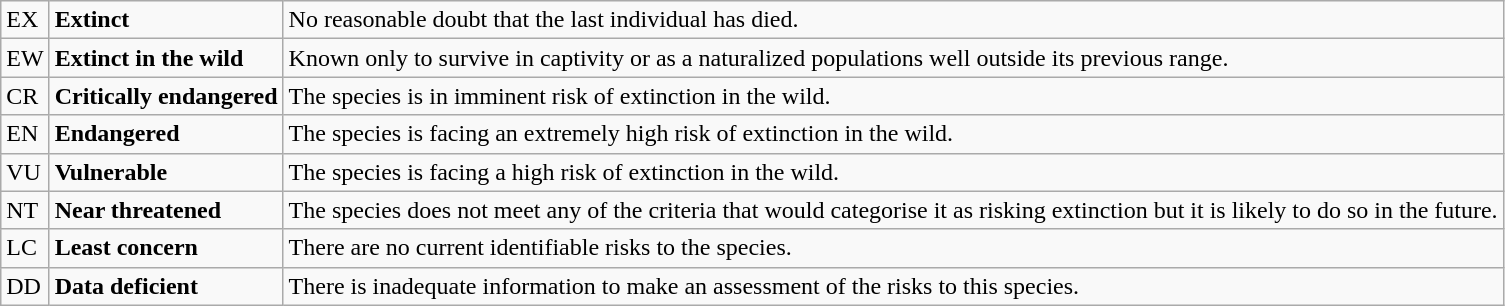<table class="wikitable" style="text-align:left">
<tr>
<td>EX</td>
<td><strong>Extinct</strong></td>
<td>No reasonable doubt that the last individual has died.</td>
</tr>
<tr>
<td>EW</td>
<td><strong>Extinct in the wild</strong></td>
<td>Known only to survive in captivity or as a naturalized populations well outside its previous range.</td>
</tr>
<tr>
<td>CR</td>
<td><strong>Critically endangered</strong></td>
<td>The species is in imminent risk of extinction in the wild.</td>
</tr>
<tr>
<td>EN</td>
<td><strong>Endangered</strong></td>
<td>The species is facing an extremely high risk of extinction in the wild.</td>
</tr>
<tr>
<td>VU</td>
<td><strong>Vulnerable</strong></td>
<td>The species is facing a high risk of extinction in the wild.</td>
</tr>
<tr>
<td>NT</td>
<td><strong>Near threatened</strong></td>
<td>The species does not meet any of the criteria that would categorise it as risking extinction but it is likely to do so in the future.</td>
</tr>
<tr>
<td>LC</td>
<td><strong>Least concern</strong></td>
<td>There are no current identifiable risks to the species.</td>
</tr>
<tr>
<td>DD</td>
<td><strong>Data deficient</strong></td>
<td>There is inadequate information to make an assessment of the risks to this species.</td>
</tr>
</table>
